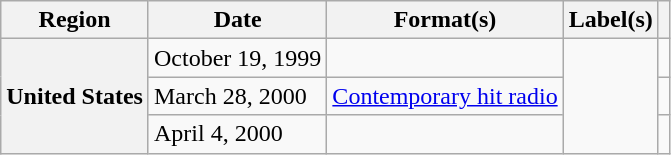<table class="wikitable plainrowheaders">
<tr>
<th scope="col">Region</th>
<th scope="col">Date</th>
<th scope="col">Format(s)</th>
<th scope="col">Label(s)</th>
<th scope="col"></th>
</tr>
<tr>
<th scope="row" rowspan="3">United States</th>
<td>October 19, 1999</td>
<td></td>
<td rowspan="3"></td>
<td></td>
</tr>
<tr>
<td>March 28, 2000</td>
<td><a href='#'>Contemporary hit radio</a></td>
<td></td>
</tr>
<tr>
<td>April 4, 2000</td>
<td></td>
<td></td>
</tr>
</table>
